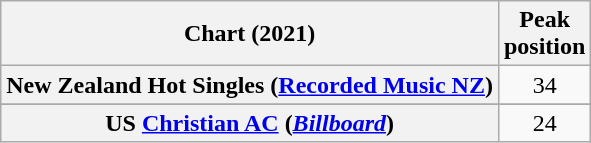<table class="wikitable sortable plainrowheaders" style="text-align:center">
<tr>
<th scope="col">Chart (2021)</th>
<th scope="col">Peak<br> position</th>
</tr>
<tr>
<th scope="row">New Zealand Hot Singles (<a href='#'>Recorded Music NZ</a>)</th>
<td>34</td>
</tr>
<tr>
</tr>
<tr>
</tr>
<tr>
<th scope="row">US <a href='#'>Christian AC</a> (<em><a href='#'>Billboard</a></em>)</th>
<td>24</td>
</tr>
</table>
